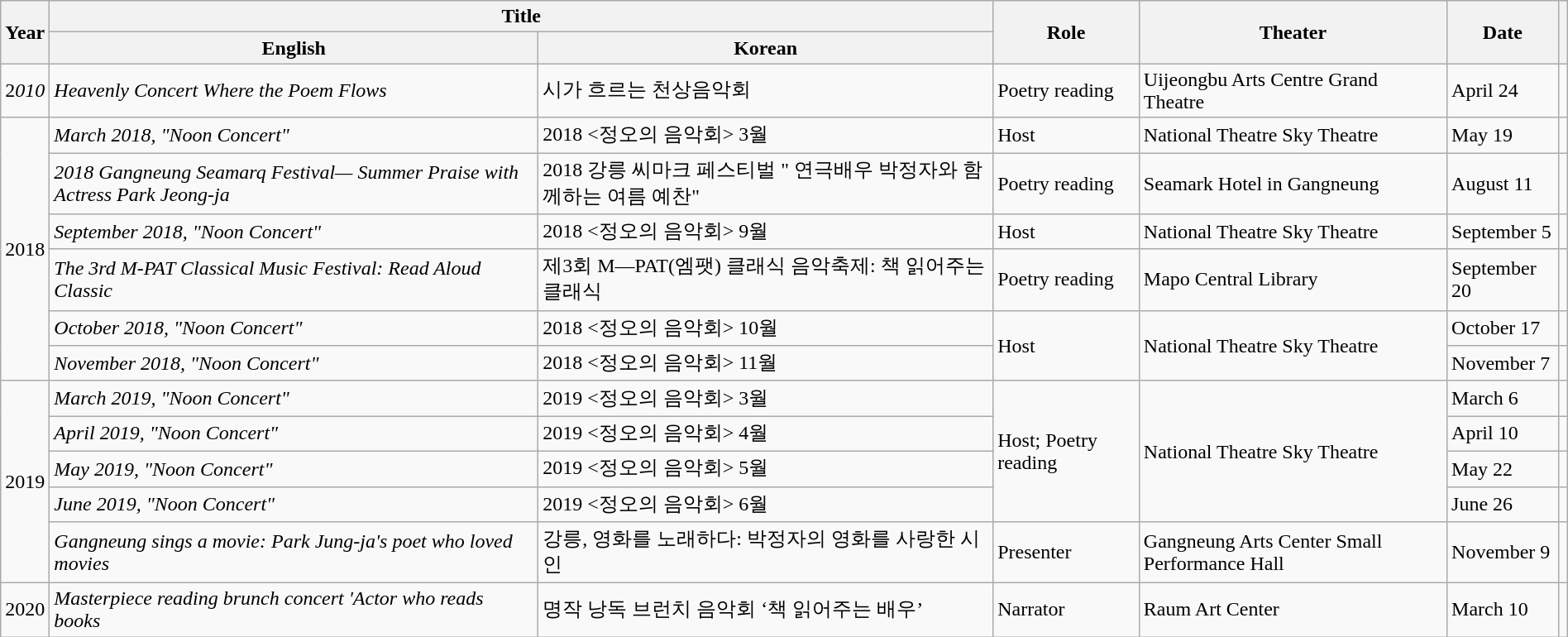<table class="wikitable sortable plainrowheaders" style="clear:none; font-size:100%; padding:0 auto; width:100%; margin:auto">
<tr>
<th rowspan="2" scope="col">Year</th>
<th colspan="2" scope="col">Title</th>
<th rowspan="2" scope="col">Role</th>
<th rowspan="2" scope="col">Theater</th>
<th rowspan="2" scope="col">Date</th>
<th rowspan="2" scope="col" class="unsortable"></th>
</tr>
<tr>
<th>English</th>
<th>Korean</th>
</tr>
<tr>
<td>2<em>010</em></td>
<td><em>Heavenly Concert Where the Poem Flows</em></td>
<td>시가 흐르는 천상음악회</td>
<td>Poetry reading</td>
<td>Uijeongbu Arts Centre Grand Theatre</td>
<td>April 24</td>
<td></td>
</tr>
<tr>
<td rowspan="6">2018</td>
<td><em>March 2018, "Noon Concert"</em></td>
<td>2018 <정오의 음악회> 3월</td>
<td>Host</td>
<td>National Theatre Sky Theatre</td>
<td>May 19</td>
<td></td>
</tr>
<tr>
<td><em>2018 Gangneung Seamarq Festival— Summer Praise with Actress Park Jeong-ja</em></td>
<td>2018 강릉 씨마크 페스티벌 " 연극배우 박정자와 함께하는 여름 예찬"</td>
<td>Poetry reading</td>
<td>Seamark Hotel in Gangneung</td>
<td>August 11</td>
<td></td>
</tr>
<tr>
<td><em>September 2018, "Noon Concert"</em></td>
<td>2018 <정오의 음악회> 9월</td>
<td>Host</td>
<td>National Theatre Sky Theatre</td>
<td>September 5</td>
<td></td>
</tr>
<tr>
<td><em>The 3rd M-PAT Classical Music Festival: Read Aloud Classic</em></td>
<td>제3회 M―PAT(엠팻) 클래식 음악축제: 책 읽어주는 클래식</td>
<td>Poetry reading</td>
<td>Mapo Central Library</td>
<td>September 20</td>
<td></td>
</tr>
<tr>
<td><em>October 2018, "Noon Concert"</em></td>
<td>2018 <정오의 음악회> 10월</td>
<td rowspan="2">Host</td>
<td rowspan="2">National Theatre Sky Theatre</td>
<td>October 17</td>
<td></td>
</tr>
<tr>
<td><em>November 2018, "Noon Concert"</em></td>
<td>2018 <정오의 음악회> 11월</td>
<td>November 7</td>
<td></td>
</tr>
<tr>
<td rowspan="5">2019</td>
<td><em>March 2019, "Noon Concert"</em></td>
<td>2019 <정오의 음악회> 3월</td>
<td rowspan="4">Host; Poetry reading</td>
<td rowspan="4">National Theatre Sky Theatre</td>
<td>March 6</td>
<td></td>
</tr>
<tr>
<td><em>April 2019, "Noon Concert"</em></td>
<td>2019 <정오의 음악회> 4월</td>
<td>April 10</td>
<td></td>
</tr>
<tr>
<td><em>May 2019, "Noon Concert"</em></td>
<td>2019 <정오의 음악회> 5월</td>
<td>May 22</td>
<td></td>
</tr>
<tr>
<td><em>June 2019, "Noon Concert"</em></td>
<td>2019 <정오의 음악회> 6월</td>
<td>June 26</td>
<td></td>
</tr>
<tr>
<td><em>Gangneung sings a movie:  Park Jung-ja's poet who loved movies</em></td>
<td>강릉, 영화를 노래하다: 박정자의 영화를 사랑한 시인</td>
<td>Presenter</td>
<td>Gangneung Arts Center Small Performance Hall</td>
<td>November 9</td>
<td></td>
</tr>
<tr>
<td>2020</td>
<td><em>Masterpiece reading brunch concert 'Actor who reads books<strong></td>
<td>명작 낭독 브런치 음악회 ‘책 읽어주는 배우’</td>
<td>Narrator</td>
<td>Raum Art Center</td>
<td>March 10</td>
<td></td>
</tr>
</table>
